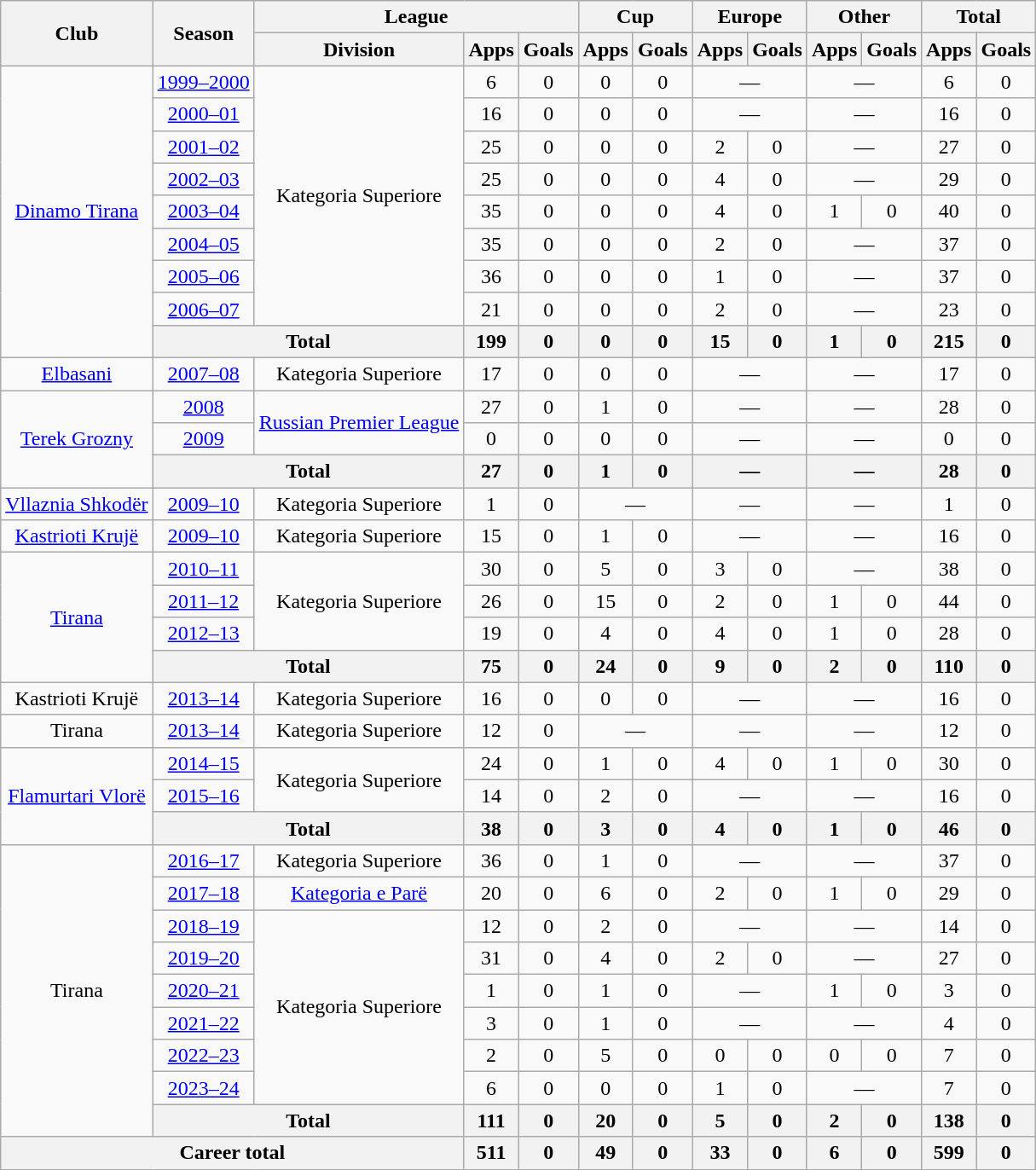<table class="wikitable" style="text-align: center;">
<tr>
<th rowspan="2">Club</th>
<th rowspan="2">Season</th>
<th colspan="3">League</th>
<th colspan="2">Cup</th>
<th colspan="2">Europe</th>
<th colspan="2">Other</th>
<th colspan="2">Total</th>
</tr>
<tr>
<th>Division</th>
<th>Apps</th>
<th>Goals</th>
<th>Apps</th>
<th>Goals</th>
<th>Apps</th>
<th>Goals</th>
<th>Apps</th>
<th>Goals</th>
<th>Apps</th>
<th>Goals</th>
</tr>
<tr>
<td rowspan="9"><a href='#'>Dinamo Tirana</a></td>
<td><a href='#'>1999–2000</a></td>
<td rowspan="8">Kategoria Superiore</td>
<td>6</td>
<td>0</td>
<td>0</td>
<td>0</td>
<td colspan="2">—</td>
<td colspan="2">—</td>
<td>6</td>
<td>0</td>
</tr>
<tr>
<td><a href='#'>2000–01</a></td>
<td>16</td>
<td>0</td>
<td>0</td>
<td>0</td>
<td colspan="2">—</td>
<td colspan="2">—</td>
<td>16</td>
<td>0</td>
</tr>
<tr>
<td><a href='#'>2001–02</a></td>
<td>25</td>
<td>0</td>
<td>0</td>
<td>0</td>
<td>2</td>
<td>0</td>
<td colspan="2">—</td>
<td>27</td>
<td>0</td>
</tr>
<tr>
<td><a href='#'>2002–03</a></td>
<td>25</td>
<td>0</td>
<td>0</td>
<td>0</td>
<td>4</td>
<td>0</td>
<td colspan="2">—</td>
<td>29</td>
<td>0</td>
</tr>
<tr>
<td><a href='#'>2003–04</a></td>
<td>35</td>
<td>0</td>
<td>0</td>
<td>0</td>
<td>4</td>
<td>0</td>
<td>1</td>
<td>0</td>
<td>40</td>
<td>0</td>
</tr>
<tr>
<td><a href='#'>2004–05</a></td>
<td>35</td>
<td>0</td>
<td>0</td>
<td>0</td>
<td>2</td>
<td>0</td>
<td colspan="2">—</td>
<td>37</td>
<td>0</td>
</tr>
<tr>
<td><a href='#'>2005–06</a></td>
<td>36</td>
<td>0</td>
<td>0</td>
<td>0</td>
<td>1</td>
<td>0</td>
<td colspan="2">—</td>
<td>37</td>
<td>0</td>
</tr>
<tr>
<td><a href='#'>2006–07</a></td>
<td>21</td>
<td>0</td>
<td>0</td>
<td>0</td>
<td>2</td>
<td>0</td>
<td colspan="2">—</td>
<td>23</td>
<td>0</td>
</tr>
<tr>
<th colspan="2">Total</th>
<th>199</th>
<th>0</th>
<th>0</th>
<th>0</th>
<th>15</th>
<th>0</th>
<th>1</th>
<th>0</th>
<th>215</th>
<th>0</th>
</tr>
<tr>
<td><a href='#'>Elbasani</a></td>
<td><a href='#'>2007–08</a></td>
<td>Kategoria Superiore</td>
<td>17</td>
<td>0</td>
<td>0</td>
<td>0</td>
<td colspan="2">—</td>
<td colspan="2">—</td>
<td>17</td>
<td>0</td>
</tr>
<tr>
<td rowspan="3"><a href='#'>Terek Grozny</a></td>
<td><a href='#'>2008</a></td>
<td rowspan="2"><a href='#'>Russian Premier League</a></td>
<td>27</td>
<td>0</td>
<td>1</td>
<td>0</td>
<td colspan="2">—</td>
<td colspan="2">—</td>
<td>28</td>
<td>0</td>
</tr>
<tr>
<td><a href='#'>2009</a></td>
<td>0</td>
<td>0</td>
<td>0</td>
<td>0</td>
<td colspan="2">—</td>
<td colspan="2">—</td>
<td>0</td>
<td>0</td>
</tr>
<tr>
<th colspan="2">Total</th>
<th>27</th>
<th>0</th>
<th>1</th>
<th>0</th>
<th colspan="2">—</th>
<th colspan="2">—</th>
<th>28</th>
<th>0</th>
</tr>
<tr>
<td><a href='#'>Vllaznia Shkodër</a></td>
<td><a href='#'>2009–10</a></td>
<td>Kategoria Superiore</td>
<td>1</td>
<td>0</td>
<td colspan="2">—</td>
<td colspan="2">—</td>
<td colspan="2">—</td>
<td>1</td>
<td>0</td>
</tr>
<tr>
<td><a href='#'>Kastrioti Krujë</a></td>
<td><a href='#'>2009–10</a></td>
<td>Kategoria Superiore</td>
<td>15</td>
<td>0</td>
<td>1</td>
<td>0</td>
<td colspan="2">—</td>
<td colspan="2">—</td>
<td>16</td>
<td>0</td>
</tr>
<tr>
<td rowspan="4"><a href='#'>Tirana</a></td>
<td><a href='#'>2010–11</a></td>
<td rowspan="3">Kategoria Superiore</td>
<td>30</td>
<td>0</td>
<td>5</td>
<td>0</td>
<td>3</td>
<td>0</td>
<td colspan="2">—</td>
<td>38</td>
<td>0</td>
</tr>
<tr>
<td><a href='#'>2011–12</a></td>
<td>26</td>
<td>0</td>
<td>15</td>
<td>0</td>
<td>2</td>
<td>0</td>
<td>1</td>
<td>0</td>
<td>44</td>
<td>0</td>
</tr>
<tr>
<td><a href='#'>2012–13</a></td>
<td>19</td>
<td>0</td>
<td>4</td>
<td>0</td>
<td>4</td>
<td>0</td>
<td>1</td>
<td>0</td>
<td>28</td>
<td>0</td>
</tr>
<tr>
<th colspan="2">Total</th>
<th>75</th>
<th>0</th>
<th>24</th>
<th>0</th>
<th>9</th>
<th>0</th>
<th>2</th>
<th>0</th>
<th>110</th>
<th>0</th>
</tr>
<tr>
<td>Kastrioti Krujë</td>
<td><a href='#'>2013–14</a></td>
<td>Kategoria Superiore</td>
<td>16</td>
<td>0</td>
<td>0</td>
<td>0</td>
<td colspan="2">—</td>
<td colspan="2">—</td>
<td>16</td>
<td>0</td>
</tr>
<tr>
<td>Tirana</td>
<td><a href='#'>2013–14</a></td>
<td>Kategoria Superiore</td>
<td>12</td>
<td>0</td>
<td colspan="2">—</td>
<td colspan="2">—</td>
<td colspan="2">—</td>
<td>12</td>
<td>0</td>
</tr>
<tr>
<td rowspan="3"><a href='#'>Flamurtari Vlorë</a></td>
<td><a href='#'>2014–15</a></td>
<td rowspan="2">Kategoria Superiore</td>
<td>24</td>
<td>0</td>
<td>1</td>
<td>0</td>
<td>4</td>
<td>0</td>
<td>1</td>
<td>0</td>
<td>30</td>
<td>0</td>
</tr>
<tr>
<td><a href='#'>2015–16</a></td>
<td>14</td>
<td>0</td>
<td>2</td>
<td>0</td>
<td colspan="2">—</td>
<td colspan="2">—</td>
<td>16</td>
<td>0</td>
</tr>
<tr>
<th colspan="2">Total</th>
<th>38</th>
<th>0</th>
<th>3</th>
<th>0</th>
<th>4</th>
<th>0</th>
<th>1</th>
<th>0</th>
<th>46</th>
<th>0</th>
</tr>
<tr>
<td rowspan="9">Tirana</td>
<td><a href='#'>2016–17</a></td>
<td>Kategoria Superiore</td>
<td>36</td>
<td>0</td>
<td>1</td>
<td>0</td>
<td colspan="2">—</td>
<td colspan="2">—</td>
<td>37</td>
<td>0</td>
</tr>
<tr>
<td><a href='#'>2017–18</a></td>
<td><a href='#'>Kategoria e Parë</a></td>
<td>20</td>
<td>0</td>
<td>6</td>
<td>0</td>
<td>2</td>
<td>0</td>
<td>1</td>
<td>0</td>
<td>29</td>
<td>0</td>
</tr>
<tr>
<td><a href='#'>2018–19</a></td>
<td rowspan="6">Kategoria Superiore</td>
<td>12</td>
<td>0</td>
<td>2</td>
<td>0</td>
<td colspan="2">—</td>
<td colspan="2">—</td>
<td>14</td>
<td>0</td>
</tr>
<tr>
<td><a href='#'>2019–20</a></td>
<td>31</td>
<td>0</td>
<td>4</td>
<td>0</td>
<td>2</td>
<td>0</td>
<td colspan="2">—</td>
<td>27</td>
<td>0</td>
</tr>
<tr>
<td><a href='#'>2020–21</a></td>
<td>1</td>
<td>0</td>
<td>1</td>
<td>0</td>
<td colspan="2">—</td>
<td>1</td>
<td>0</td>
<td>3</td>
<td>0</td>
</tr>
<tr>
<td><a href='#'>2021–22</a></td>
<td>3</td>
<td>0</td>
<td>1</td>
<td>0</td>
<td colspan="2">—</td>
<td colspan="2">—</td>
<td>4</td>
<td>0</td>
</tr>
<tr>
<td><a href='#'>2022–23</a></td>
<td>2</td>
<td>0</td>
<td>5</td>
<td>0</td>
<td>0</td>
<td>0</td>
<td>0</td>
<td>0</td>
<td>7</td>
<td>0</td>
</tr>
<tr>
<td><a href='#'>2023–24</a></td>
<td>6</td>
<td>0</td>
<td>0</td>
<td>0</td>
<td>1</td>
<td>0</td>
<td colspan="2">—</td>
<td>7</td>
<td>0</td>
</tr>
<tr>
<th colspan="2">Total</th>
<th>111</th>
<th>0</th>
<th>20</th>
<th>0</th>
<th>5</th>
<th>0</th>
<th>2</th>
<th>0</th>
<th>138</th>
<th>0</th>
</tr>
<tr>
<th colspan="3">Career total</th>
<th>511</th>
<th>0</th>
<th>49</th>
<th>0</th>
<th>33</th>
<th>0</th>
<th>6</th>
<th>0</th>
<th>599</th>
<th>0</th>
</tr>
</table>
